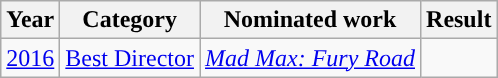<table class="wikitable">
<tr>
<th>Year</th>
<th>Category</th>
<th>Nominated work</th>
<th>Result</th>
</tr>
<tr>
<td><a href='#'>2016</a></td>
<td><a href='#'>Best Director</a></td>
<td><em><a href='#'>Mad Max: Fury Road</a></em></td>
<td></td>
</tr>
</table>
